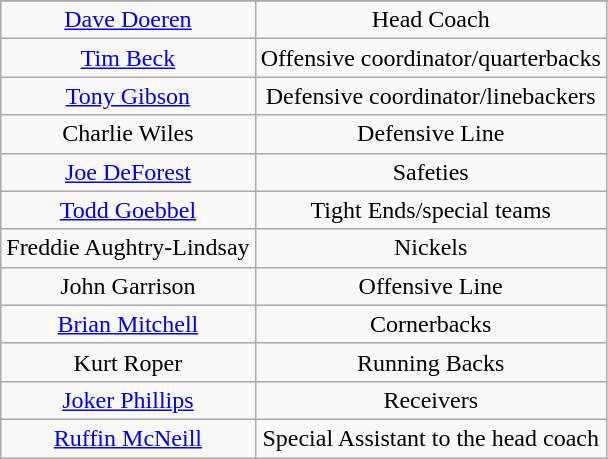<table class="wikitable">
<tr>
</tr>
<tr align="center">
<td><a href='#'>Dave Doeren</a></td>
<td>Head Coach</td>
</tr>
<tr align="center">
<td><a href='#'>Tim Beck</a></td>
<td>Offensive coordinator/quarterbacks</td>
</tr>
<tr align="center">
<td><a href='#'>Tony Gibson</a></td>
<td>Defensive coordinator/linebackers</td>
</tr>
<tr align="center">
<td>Charlie Wiles</td>
<td>Defensive Line</td>
</tr>
<tr align="center">
<td><a href='#'>Joe DeForest</a></td>
<td>Safeties</td>
</tr>
<tr align="center">
<td><a href='#'>Todd Goebbel</a></td>
<td>Tight Ends/special teams</td>
</tr>
<tr align="center">
<td>Freddie Aughtry-Lindsay</td>
<td>Nickels</td>
</tr>
<tr align="center">
<td>John Garrison</td>
<td>Offensive Line</td>
</tr>
<tr align="center">
<td><a href='#'>Brian Mitchell</a></td>
<td>Cornerbacks</td>
</tr>
<tr align="center">
<td>Kurt Roper</td>
<td>Running Backs</td>
</tr>
<tr align="center">
<td><a href='#'>Joker Phillips</a></td>
<td>Receivers</td>
</tr>
<tr align="center">
<td><a href='#'>Ruffin McNeill</a></td>
<td>Special Assistant to the head coach</td>
</tr>
</table>
